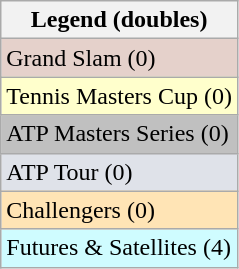<table class="wikitable">
<tr>
<th>Legend (doubles)</th>
</tr>
<tr bgcolor="#e5d1cb">
<td>Grand Slam (0)</td>
</tr>
<tr bgcolor="ffffcc">
<td>Tennis Masters Cup (0)</td>
</tr>
<tr bgcolor="silver">
<td>ATP Masters Series (0)</td>
</tr>
<tr bgcolor="#dfe2e9">
<td>ATP Tour (0)</td>
</tr>
<tr bgcolor="moccasin">
<td>Challengers (0)</td>
</tr>
<tr bgcolor="CFFCFF">
<td>Futures & Satellites (4)</td>
</tr>
</table>
